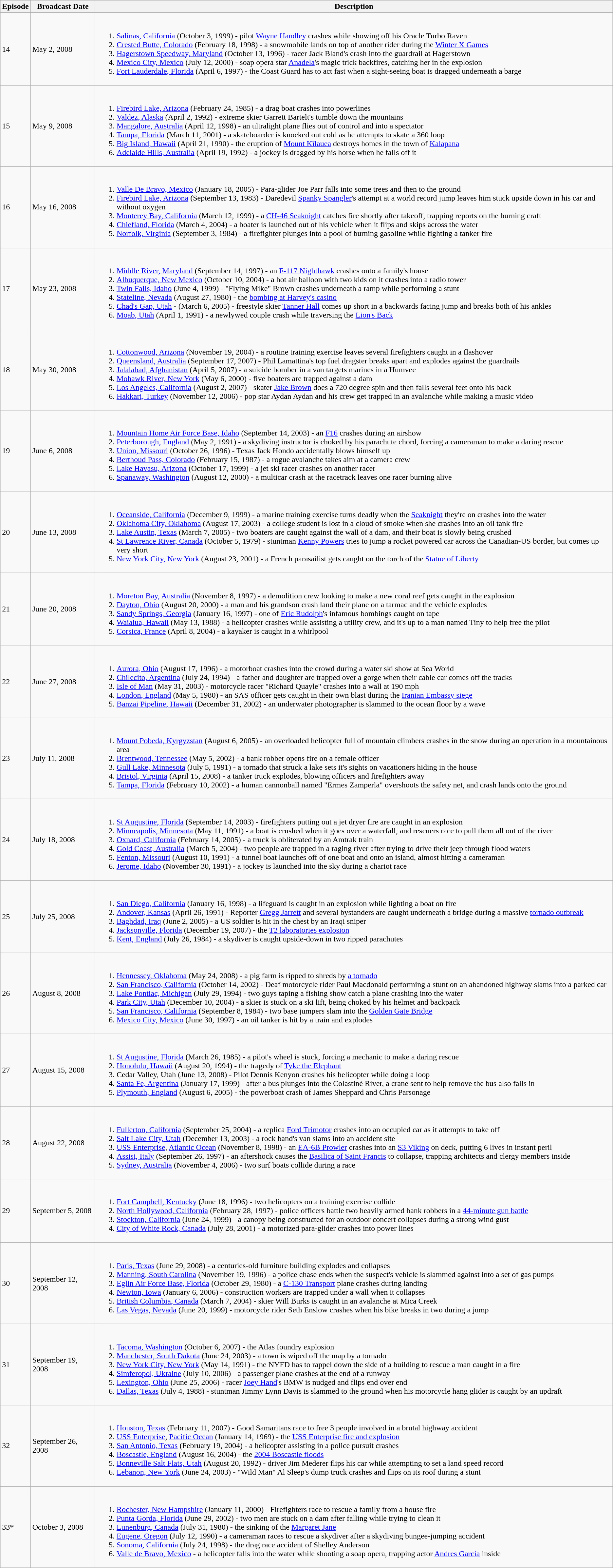<table class="wikitable">
<tr>
<th>Episode</th>
<th>Broadcast Date</th>
<th>Description</th>
</tr>
<tr>
<td>14</td>
<td>May 2, 2008</td>
<td><br><ol><li><a href='#'>Salinas, California</a> (October 3, 1999) - pilot <a href='#'>Wayne Handley</a> crashes while showing off his Oracle Turbo Raven</li><li><a href='#'>Crested Butte, Colorado</a> (February 18, 1998) - a snowmobile lands on top of another rider during the <a href='#'>Winter X Games</a></li><li><a href='#'>Hagerstown Speedway, Maryland</a> (October 13, 1996) - racer Jack Bland's crash into the guardrail at Hagerstown</li><li><a href='#'>Mexico City, Mexico</a> (July 12, 2000) - soap opera star <a href='#'>Anadela</a>'s magic trick backfires, catching her in the explosion</li><li><a href='#'>Fort Lauderdale, Florida</a> (April 6, 1997) - the Coast Guard has to act fast when a sight-seeing boat is dragged underneath a barge</li></ol></td>
</tr>
<tr>
<td>15</td>
<td>May 9, 2008</td>
<td><br><ol><li><a href='#'>Firebird Lake, Arizona</a> (February 24, 1985) - a drag boat crashes into powerlines</li><li><a href='#'>Valdez, Alaska</a> (April 2, 1992) - extreme skier Garrett Bartelt's tumble down the mountains</li><li><a href='#'>Mangalore, Australia</a> (April 12, 1998) - an ultralight plane flies out of control and into a spectator</li><li><a href='#'>Tampa, Florida</a> (March 11, 2001) - a skateboarder is knocked out cold as he attempts to skate a 360 loop</li><li><a href='#'>Big Island, Hawaii</a> (April 21, 1990) - the eruption of <a href='#'>Mount Kīlauea</a> destroys homes in the town of <a href='#'>Kalapana</a></li><li><a href='#'>Adelaide Hills, Australia</a> (April 19, 1992) - a jockey is dragged by his horse when he falls off it</li></ol></td>
</tr>
<tr>
<td>16</td>
<td>May 16, 2008</td>
<td><br><ol><li><a href='#'>Valle De Bravo, Mexico</a> (January 18, 2005) - Para-glider Joe Parr falls into some trees and then to the ground</li><li><a href='#'>Firebird Lake, Arizona</a> (September 13, 1983) - Daredevil <a href='#'>Spanky Spangler</a>'s attempt at a world record jump leaves him stuck upside down in his car and without oxygen</li><li><a href='#'>Monterey Bay, California</a> (March 12, 1999) - a <a href='#'>CH-46 Seaknight</a> catches fire shortly after takeoff, trapping reports on the burning craft</li><li><a href='#'>Chiefland, Florida</a> (March 4, 2004) - a boater is launched out of his vehicle when it flips and skips across the water</li><li><a href='#'>Norfolk, Virginia</a> (September 3, 1984) - a firefighter plunges into a pool of burning gasoline while fighting a tanker fire</li></ol></td>
</tr>
<tr>
<td>17</td>
<td>May 23, 2008</td>
<td><br><ol><li><a href='#'>Middle River, Maryland</a> (September 14, 1997) - an <a href='#'>F-117 Nighthawk</a> crashes onto a family's house</li><li><a href='#'>Albuquerque, New Mexico</a> (October 10, 2004) - a hot air balloon with two kids on it crashes into a radio tower</li><li><a href='#'>Twin Falls, Idaho</a> (June 4, 1999) - "Flying Mike" Brown crashes underneath a ramp while performing a stunt</li><li><a href='#'>Stateline, Nevada</a> (August 27, 1980) - the <a href='#'>bombing at Harvey's casino</a></li><li><a href='#'>Chad's Gap, Utah</a> - (March 6, 2005) - freestyle skier <a href='#'>Tanner Hall</a> comes up short in a backwards facing jump and breaks both of his ankles</li><li><a href='#'>Moab, Utah</a> (April 1, 1991) - a newlywed couple crash while traversing the <a href='#'>Lion's Back</a></li></ol></td>
</tr>
<tr>
<td>18</td>
<td>May 30, 2008</td>
<td><br><ol><li><a href='#'>Cottonwood, Arizona</a> (November 19, 2004) - a routine training exercise leaves several firefighters caught in a flashover</li><li><a href='#'>Queensland, Australia</a> (September 17, 2007) - Phil Lamattina's top fuel dragster breaks apart and explodes against the guardrails</li><li><a href='#'>Jalalabad, Afghanistan</a> (April 5, 2007) - a suicide bomber in a van targets marines in a Humvee</li><li><a href='#'>Mohawk River, New York</a> (May 6, 2000) - five boaters are trapped against a dam</li><li><a href='#'>Los Angeles, California</a> (August 2, 2007) - skater <a href='#'>Jake Brown</a> does a 720 degree spin and then falls several feet onto his back</li><li><a href='#'>Hakkari, Turkey</a> (November 12, 2006) - pop star Aydan Aydan and his crew get trapped in an avalanche while making a music video</li></ol></td>
</tr>
<tr>
<td>19</td>
<td>June 6, 2008</td>
<td><br><ol><li><a href='#'>Mountain Home Air Force Base, Idaho</a> (September 14, 2003) - an <a href='#'>F16</a> crashes during an airshow</li><li><a href='#'>Peterborough, England</a> (May 2, 1991) - a skydiving instructor is choked by his parachute chord, forcing a cameraman to make a daring rescue</li><li><a href='#'>Union, Missouri</a> (October 26, 1996) - Texas Jack Hondo accidentally blows himself up</li><li><a href='#'>Berthoud Pass, Colorado</a> (February 15, 1987) - a rogue avalanche takes aim at a camera crew</li><li><a href='#'>Lake Havasu, Arizona</a> (October 17, 1999) - a jet ski racer crashes on another racer</li><li><a href='#'>Spanaway, Washington</a> (August 12, 2000) - a multicar crash at the racetrack leaves one racer burning alive</li></ol></td>
</tr>
<tr>
<td>20</td>
<td>June 13, 2008</td>
<td><br><ol><li><a href='#'>Oceanside, California</a> (December 9, 1999) - a marine training exercise turns deadly when the <a href='#'>Seaknight</a> they're on crashes into the water</li><li><a href='#'>Oklahoma City, Oklahoma</a> (August 17, 2003) - a college student is lost in a cloud of smoke when she crashes into an oil tank fire</li><li><a href='#'>Lake Austin, Texas</a> (March 7, 2005) - two boaters are caught against the wall of a dam, and their boat is slowly being crushed</li><li><a href='#'>St Lawrence River, Canada</a> (October 5, 1979) - stuntman <a href='#'>Kenny Powers</a> tries to jump a rocket powered car across the Canadian-US border, but comes up very short</li><li><a href='#'>New York City, New York</a> (August 23, 2001) - a French parasailist gets caught on the torch of the <a href='#'>Statue of Liberty</a></li></ol></td>
</tr>
<tr>
<td>21</td>
<td>June 20, 2008</td>
<td><br><ol><li><a href='#'>Moreton Bay, Australia</a> (November 8, 1997) - a demolition crew looking to make a new coral reef gets caught in the explosion</li><li><a href='#'>Dayton, Ohio</a> (August 20, 2000) - a man and his grandson crash land their plane on a tarmac and the vehicle explodes</li><li><a href='#'>Sandy Springs, Georgia</a> (January 16, 1997) - one of <a href='#'>Eric Rudolph</a>'s infamous bombings caught on tape</li><li><a href='#'>Waialua, Hawaii</a> (May 13, 1988) - a helicopter crashes while assisting a utility crew, and it's up to a man named Tiny to help free the pilot</li><li><a href='#'>Corsica, France</a> (April 8, 2004) - a kayaker is caught in a whirlpool</li></ol></td>
</tr>
<tr>
<td>22</td>
<td>June 27, 2008</td>
<td><br><ol><li><a href='#'>Aurora, Ohio</a> (August 17, 1996) - a motorboat crashes into the crowd during a water ski show at Sea World</li><li><a href='#'>Chilecito, Argentina</a> (July 24, 1994) - a father and daughter are trapped over a gorge when their cable car comes off the tracks</li><li><a href='#'>Isle of Man</a> (May 31, 2003) - motorcycle racer "Richard Quayle" crashes into a wall at 190 mph</li><li><a href='#'>London, England</a> (May 5, 1980) - an SAS officer gets caught in their own blast during the <a href='#'>Iranian Embassy siege</a></li><li><a href='#'>Banzai Pipeline, Hawaii</a> (December 31, 2002) - an underwater photographer is slammed to the ocean floor by a wave</li></ol></td>
</tr>
<tr>
<td>23</td>
<td>July 11, 2008</td>
<td><br><ol><li><a href='#'>Mount Pobeda, Kyrgyzstan</a> (August 6, 2005) - an overloaded helicopter full of mountain climbers crashes in the snow during an operation in a mountainous area</li><li><a href='#'>Brentwood, Tennessee</a> (May 5, 2002) - a bank robber opens fire on a female officer</li><li><a href='#'>Gull Lake, Minnesota</a> (July 5, 1991) - a tornado that struck a lake sets it's sights on vacationers hiding in the house</li><li><a href='#'>Bristol, Virginia</a> (April 15, 2008) - a tanker truck explodes, blowing officers and firefighters away</li><li><a href='#'>Tampa, Florida</a> (February 10, 2002) - a human cannonball named "Ermes Zamperla" overshoots the safety net, and crash lands onto the ground</li></ol></td>
</tr>
<tr>
<td>24</td>
<td>July 18, 2008</td>
<td><br><ol><li><a href='#'>St Augustine, Florida</a> (September 14, 2003) - firefighters putting out a jet dryer fire are caught in an explosion</li><li><a href='#'>Minneapolis, Minnesota</a> (May 11, 1991) - a boat is crushed when it goes over a waterfall, and rescuers race to pull them all out of the river</li><li><a href='#'>Oxnard, California</a> (February 14, 2005) - a truck is obliterated by an Amtrak train</li><li><a href='#'>Gold Coast, Australia</a> (March 5, 2004) - two people are trapped in a raging river after trying to drive their jeep through flood waters</li><li><a href='#'>Fenton, Missouri</a> (August 10, 1991) - a tunnel boat launches off of one boat and onto an island, almost hitting a cameraman</li><li><a href='#'>Jerome, Idaho</a> (November 30, 1991) - a jockey is launched into the sky during a chariot race</li></ol></td>
</tr>
<tr>
<td>25</td>
<td>July 25, 2008</td>
<td><br><ol><li><a href='#'>San Diego, California</a> (January 16, 1998) - a lifeguard is caught in an explosion while lighting a boat on fire</li><li><a href='#'>Andover, Kansas</a> (April 26, 1991) - Reporter <a href='#'>Gregg Jarrett</a> and several bystanders are caught underneath a bridge during a massive <a href='#'>tornado outbreak</a></li><li><a href='#'>Baghdad, Iraq</a> (June 2, 2005) - a US soldier is hit in the chest by an Iraqi sniper</li><li><a href='#'>Jacksonville, Florida</a> (December 19, 2007) - the <a href='#'>T2 laboratories explosion</a></li><li><a href='#'>Kent, England</a> (July 26, 1984) - a skydiver is caught upside-down in two ripped parachutes</li></ol></td>
</tr>
<tr>
<td>26</td>
<td>August 8, 2008</td>
<td><br><ol><li><a href='#'>Hennessey, Oklahoma</a> (May 24, 2008) - a pig farm is ripped to shreds by <a href='#'>a tornado</a></li><li><a href='#'>San Francisco, California</a> (October 14, 2002) - Deaf motorcycle rider Paul Macdonald performing a stunt on an abandoned highway slams into a parked car</li><li><a href='#'>Lake Pontiac, Michigan</a> (July 29, 1994) - two guys taping a fishing show catch a plane crashing into the water</li><li><a href='#'>Park City, Utah</a> (December 10, 2004) - a skier is stuck on a ski lift, being choked by his helmet and backpack</li><li><a href='#'>San Francisco, California</a> (September 8, 1984) - two base jumpers slam into the <a href='#'>Golden Gate Bridge</a></li><li><a href='#'>Mexico City, Mexico</a> (June 30, 1997) - an oil tanker is hit by a train and explodes</li></ol></td>
</tr>
<tr>
<td>27</td>
<td>August 15, 2008</td>
<td><br><ol><li><a href='#'>St Augustine, Florida</a> (March 26, 1985) - a pilot's wheel is stuck, forcing a mechanic to make a daring rescue</li><li><a href='#'>Honolulu, Hawaii</a> (August 20, 1994) - the tragedy of <a href='#'>Tyke the Elephant</a></li><li>Cedar Valley, Utah (June 13, 2008) - Pilot Dennis Kenyon crashes his helicopter while doing a loop</li><li><a href='#'>Santa Fe, Argentina</a> (January 17, 1999) - after a bus plunges into the Colastiné River, a crane sent to help remove the bus also falls in</li><li><a href='#'>Plymouth, England</a> (August 6, 2005) - the powerboat crash of James Sheppard and Chris Parsonage</li></ol></td>
</tr>
<tr>
<td>28</td>
<td>August 22, 2008</td>
<td><br><ol><li><a href='#'>Fullerton, California</a> (September 25, 2004) - a replica <a href='#'>Ford Trimotor</a> crashes into an occupied car as it attempts to take off</li><li><a href='#'>Salt Lake City, Utah</a> (December 13, 2003) - a rock band's van slams into an accident site</li><li><a href='#'>USS Enterprise</a>, <a href='#'>Atlantic Ocean</a> (November 8, 1998) - an <a href='#'>EA-6B Prowler</a> crashes into an <a href='#'>S3 Viking</a> on deck, putting 6 lives in instant peril</li><li><a href='#'>Assisi, Italy</a> (September 26, 1997) - an aftershock causes the <a href='#'>Basilica of Saint Francis</a> to collapse, trapping architects and clergy members inside</li><li><a href='#'>Sydney, Australia</a> (November 4, 2006) - two surf boats collide during a race</li></ol></td>
</tr>
<tr>
<td>29</td>
<td>September 5, 2008</td>
<td><br><ol><li><a href='#'>Fort Campbell, Kentucky</a> (June 18, 1996) - two helicopters on a training exercise collide</li><li><a href='#'>North Hollywood, California</a> (February 28, 1997) -  police officers battle two heavily armed bank robbers in a <a href='#'>44-minute gun battle</a></li><li><a href='#'>Stockton, California</a> (June 24, 1999) - a canopy being constructed for an outdoor concert collapses during a strong wind gust</li><li><a href='#'>City of White Rock, Canada</a> (July 28, 2001) - a motorized para-glider crashes into power lines</li></ol></td>
</tr>
<tr>
<td>30</td>
<td>September 12, 2008</td>
<td><br><ol><li><a href='#'>Paris, Texas</a> (June 29, 2008) - a centuries-old furniture building explodes and collapses</li><li><a href='#'>Manning, South Carolina</a> (November 19, 1996) - a police chase ends when the suspect's vehicle is slammed against into a set of gas pumps</li><li><a href='#'>Eglin Air Force Base, Florida</a> (October 29, 1980) - a <a href='#'>C-130 Transport</a> plane crashes during landing</li><li><a href='#'>Newton, Iowa</a> (January 6, 2006) - construction workers are trapped under a wall when it collapses</li><li><a href='#'>British Columbia, Canada</a> (March 7, 2004) - skier Will Burks is caught in an avalanche at Mica Creek</li><li><a href='#'>Las Vegas, Nevada</a> (June 20, 1999) - motorcycle rider Seth Enslow crashes when his bike breaks in two during a jump</li></ol></td>
</tr>
<tr>
<td>31</td>
<td>September 19, 2008</td>
<td><br><ol><li><a href='#'>Tacoma, Washington</a> (October 6, 2007) - the Atlas foundry explosion</li><li><a href='#'>Manchester, South Dakota</a> (June 24, 2003) - a town is wiped off the map by a tornado</li><li><a href='#'>New York City, New York</a> (May 14, 1991) - the NYFD has to rappel down the side of a building to rescue a man caught in a fire</li><li><a href='#'>Simferopol, Ukraine</a> (July 10, 2006) - a passenger plane crashes at the end of a runway</li><li><a href='#'>Lexington, Ohio</a> (June 25, 2006) - racer <a href='#'>Joey Hand</a>'s BMW is nudged and flips end over end</li><li><a href='#'>Dallas, Texas</a> (July 4, 1988) - stuntman Jimmy Lynn Davis is slammed to the ground when his motorcycle hang glider is caught by an updraft</li></ol></td>
</tr>
<tr>
<td>32</td>
<td>September 26, 2008</td>
<td><br><ol><li><a href='#'>Houston, Texas</a> (February 11, 2007) - Good Samaritans race to free 3 people involved in a brutal highway accident</li><li><a href='#'>USS Enterprise</a>, <a href='#'>Pacific Ocean</a> (January 14, 1969) - the <a href='#'>USS Enterprise fire and explosion</a></li><li><a href='#'>San Antonio, Texas</a> (February 19, 2004) - a helicopter assisting in a police pursuit crashes</li><li><a href='#'>Boscastle, England</a> (August 16, 2004) - the <a href='#'>2004 Boscastle floods</a></li><li><a href='#'>Bonneville Salt Flats, Utah</a> (August 20, 1992) - driver Jim Mederer flips his car while attempting to set a land speed record</li><li><a href='#'>Lebanon, New York</a> (June 24, 2003) - "Wild Man" Al Sleep's dump truck crashes and flips on its roof during a stunt</li></ol></td>
</tr>
<tr>
<td>33*</td>
<td>October 3, 2008</td>
<td><br><ol><li><a href='#'>Rochester, New Hampshire</a> (January 11, 2000) - Firefighters race to rescue a family from a house fire</li><li><a href='#'>Punta Gorda, Florida</a> (June 29, 2002) - two men are stuck on a dam after falling while trying to clean it</li><li><a href='#'>Lunenburg, Canada</a> (July 31, 1980) - the sinking of the <a href='#'>Margaret Jane</a></li><li><a href='#'>Eugene, Oregon</a> (July 12, 1990) - a cameraman races to rescue a skydiver after a skydiving bungee-jumping accident</li><li><a href='#'>Sonoma, California</a> (July 24, 1998) - the drag race accident of Shelley Anderson</li><li><a href='#'>Valle de Bravo, Mexico</a> - a helicopter falls into the water while shooting a soap opera, trapping actor <a href='#'>Andres Garcia</a> inside</li></ol></td>
</tr>
</table>
